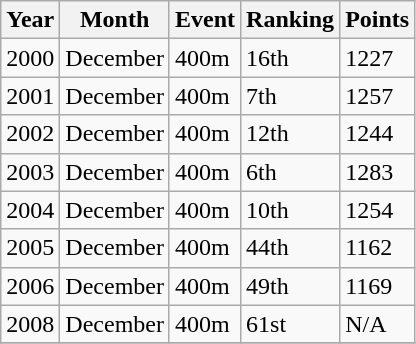<table class="wikitable">
<tr>
<th>Year</th>
<th>Month</th>
<th>Event</th>
<th>Ranking</th>
<th>Points</th>
</tr>
<tr>
<td>2000</td>
<td>December</td>
<td>400m</td>
<td>16th</td>
<td>1227</td>
</tr>
<tr>
<td>2001</td>
<td>December</td>
<td>400m</td>
<td>7th</td>
<td>1257</td>
</tr>
<tr>
<td>2002</td>
<td>December</td>
<td>400m</td>
<td>12th</td>
<td>1244</td>
</tr>
<tr>
<td>2003</td>
<td>December</td>
<td>400m</td>
<td>6th</td>
<td>1283</td>
</tr>
<tr>
<td>2004</td>
<td>December</td>
<td>400m</td>
<td>10th</td>
<td>1254</td>
</tr>
<tr>
<td>2005</td>
<td>December</td>
<td>400m</td>
<td>44th</td>
<td>1162</td>
</tr>
<tr>
<td>2006</td>
<td>December</td>
<td>400m</td>
<td>49th</td>
<td>1169</td>
</tr>
<tr>
<td>2008</td>
<td>December</td>
<td>400m</td>
<td>61st</td>
<td>N/A</td>
</tr>
<tr>
</tr>
</table>
